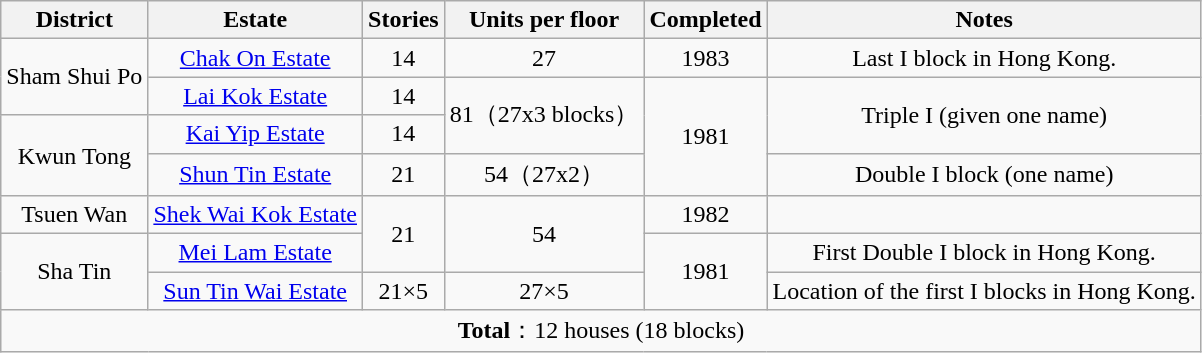<table class="wikitable mw-collapsible mw-collapsed" style="text-align: center">
<tr>
<th>District</th>
<th>Estate</th>
<th>Stories</th>
<th>Units per floor</th>
<th>Completed</th>
<th>Notes</th>
</tr>
<tr>
<td rowspan="2">Sham Shui Po</td>
<td><a href='#'>Chak On Estate</a></td>
<td>14</td>
<td>27</td>
<td>1983</td>
<td>Last I block in Hong Kong.</td>
</tr>
<tr>
<td><a href='#'>Lai Kok Estate</a></td>
<td>14</td>
<td rowspan="2">81（27x3 blocks）</td>
<td rowspan="3">1981</td>
<td rowspan="2">Triple I (given one name)</td>
</tr>
<tr>
<td rowspan="2">Kwun Tong</td>
<td><a href='#'>Kai Yip Estate</a></td>
<td>14</td>
</tr>
<tr>
<td><a href='#'>Shun Tin Estate</a></td>
<td>21</td>
<td>54（27x2）</td>
<td>Double I block (one name)</td>
</tr>
<tr>
<td>Tsuen Wan</td>
<td><a href='#'>Shek Wai Kok Estate</a></td>
<td rowspan="2">21</td>
<td rowspan="2">54</td>
<td>1982</td>
<td></td>
</tr>
<tr>
<td rowspan="2">Sha Tin</td>
<td><a href='#'>Mei Lam Estate</a></td>
<td rowspan="2">1981</td>
<td>First Double I block in Hong Kong.</td>
</tr>
<tr>
<td><a href='#'>Sun Tin Wai Estate</a></td>
<td>21×5</td>
<td>27×5</td>
<td>Location of the first I blocks in Hong Kong.</td>
</tr>
<tr>
<td colspan=8 align="center"><strong>Total</strong>：12 houses (18 blocks)</td>
</tr>
</table>
